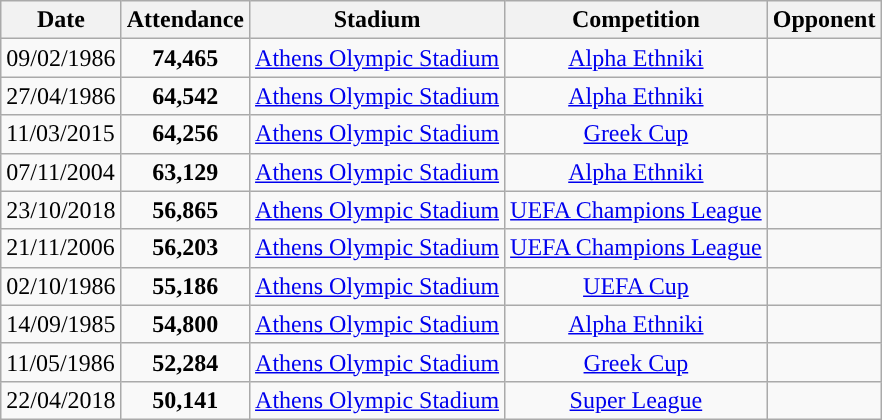<table class="wikitable sortable" style="text-align: left;">
<tr>
<th>Date</th>
<th>Attendance</th>
<th>Stadium</th>
<th>Competition</th>
<th>Opponent</th>
</tr>
<tr>
<td>09/02/1986</td>
<td align=center><strong>74,465</strong></td>
<td><a href='#'>Athens Olympic Stadium</a></td>
<td align=center><a href='#'>Alpha Ethniki</a></td>
<td></td>
</tr>
<tr>
<td>27/04/1986</td>
<td align=center><strong>64,542</strong></td>
<td><a href='#'>Athens Olympic Stadium</a></td>
<td align=center><a href='#'>Alpha Ethniki</a></td>
<td></td>
</tr>
<tr>
<td>11/03/2015</td>
<td align=center><strong>64,256</strong></td>
<td><a href='#'>Athens Olympic Stadium</a></td>
<td align=center><a href='#'>Greek Cup</a></td>
<td></td>
</tr>
<tr>
<td>07/11/2004</td>
<td align=center><strong>63,129</strong></td>
<td><a href='#'>Athens Olympic Stadium</a></td>
<td align=center><a href='#'>Alpha Ethniki</a></td>
<td></td>
</tr>
<tr>
<td>23/10/2018</td>
<td align=center><strong>56,865</strong></td>
<td><a href='#'>Athens Olympic Stadium</a></td>
<td align=center><a href='#'>UEFA Champions League</a></td>
<td></td>
</tr>
<tr>
<td>21/11/2006</td>
<td align=center><strong>56,203</strong></td>
<td><a href='#'>Athens Olympic Stadium</a></td>
<td align=center><a href='#'>UEFA Champions League</a></td>
<td></td>
</tr>
<tr>
<td>02/10/1986</td>
<td align=center><strong>55,186</strong></td>
<td><a href='#'>Athens Olympic Stadium</a></td>
<td align=center><a href='#'>UEFA Cup</a></td>
<td></td>
</tr>
<tr>
<td>14/09/1985</td>
<td align=center><strong>54,800</strong></td>
<td><a href='#'>Athens Olympic Stadium</a></td>
<td align=center><a href='#'>Alpha Ethniki</a></td>
<td></td>
</tr>
<tr>
<td>11/05/1986</td>
<td align=center><strong>52,284</strong></td>
<td><a href='#'>Athens Olympic Stadium</a></td>
<td align=center><a href='#'>Greek Cup</a></td>
<td></td>
</tr>
<tr>
<td>22/04/2018</td>
<td align=center><strong>50,141</strong></td>
<td><a href='#'>Athens Olympic Stadium</a></td>
<td align=center><a href='#'>Super League</a></td>
<td></td>
</tr>
</table>
